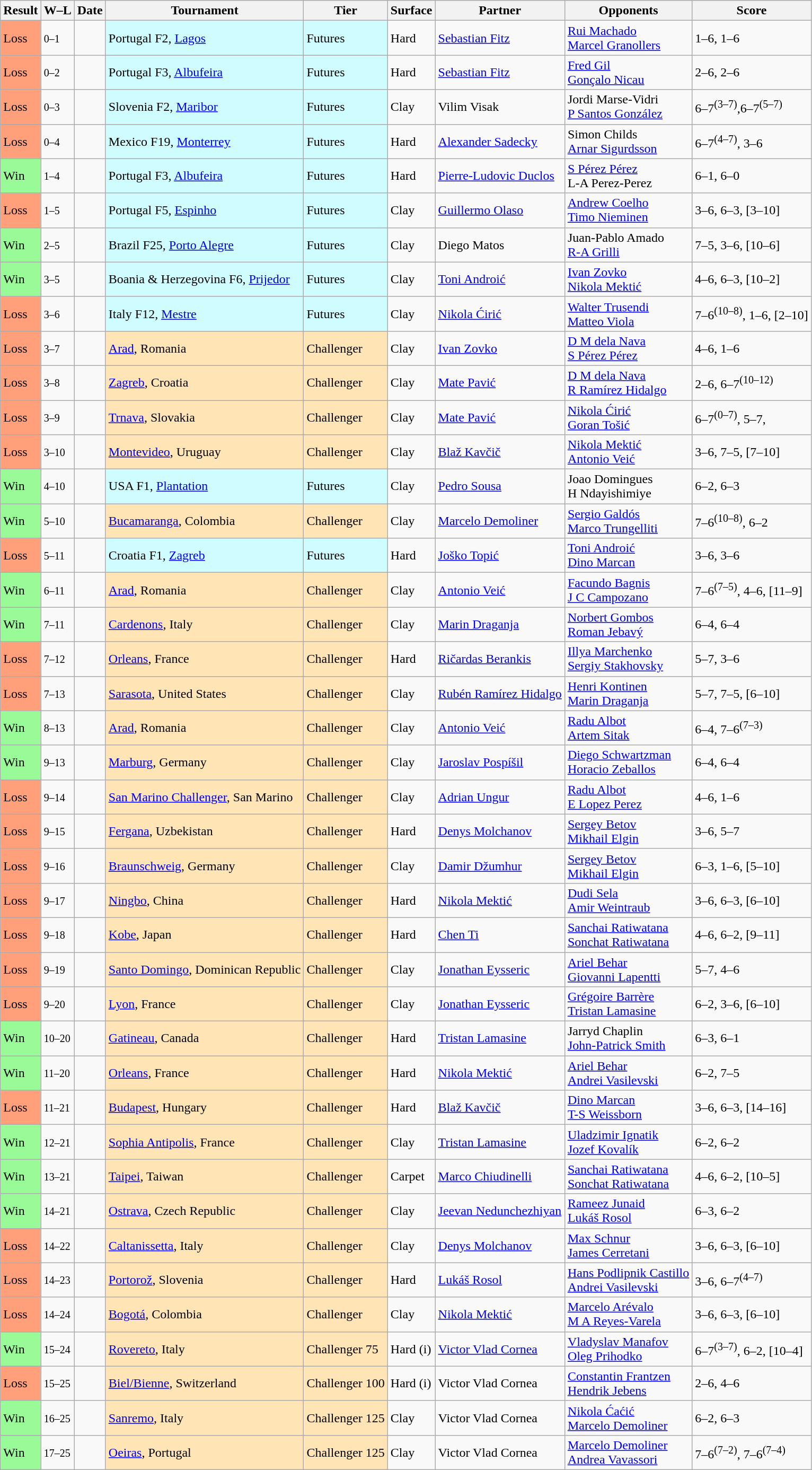<table class="sortable wikitable">
<tr>
<th>Result</th>
<th class="unsortable">W–L</th>
<th>Date</th>
<th>Tournament</th>
<th>Tier</th>
<th>Surface</th>
<th>Partner</th>
<th>Opponents</th>
<th class="unsortable">Score</th>
</tr>
<tr>
<td bgcolor=FFA07A>Loss</td>
<td><small>0–1</small></td>
<td></td>
<td style="background:#cffcff;">Portugal F2, <a href='#'>Lagos</a></td>
<td style="background:#cffcff;">Futures</td>
<td>Hard</td>
<td> <a href='#'>Sebastian Fitz</a></td>
<td> <a href='#'>Rui Machado</a> <br>  <a href='#'>Marcel Granollers</a></td>
<td>1–6, 1–6</td>
</tr>
<tr>
<td bgcolor=FFA07A>Loss</td>
<td><small>0–2</small></td>
<td></td>
<td style="background:#cffcff;">Portugal F3, <a href='#'>Albufeira</a></td>
<td style="background:#cffcff;">Futures</td>
<td>Hard</td>
<td> <a href='#'>Sebastian Fitz</a></td>
<td> <a href='#'>Fred Gil</a> <br>  <a href='#'>Gonçalo Nicau</a></td>
<td>2–6, 2–6</td>
</tr>
<tr>
<td bgcolor=FFA07A>Loss</td>
<td><small>0–3</small></td>
<td></td>
<td style="background:#cffcff;">Slovenia F2, <a href='#'>Maribor</a></td>
<td style="background:#cffcff;">Futures</td>
<td>Clay</td>
<td> Vilim Visak</td>
<td> Jordi Marse-Vidri <br>  <a href='#'>P Santos González</a></td>
<td>6–7<sup>(3–7)</sup>,6–7<sup>(5–7)</sup></td>
</tr>
<tr>
<td bgcolor=FFA07A>Loss</td>
<td><small>0–4</small></td>
<td></td>
<td style="background:#cffcff;">Mexico F19, <a href='#'>Monterrey</a></td>
<td style="background:#cffcff;">Futures</td>
<td>Hard</td>
<td> <a href='#'>Alexander Sadecky</a></td>
<td> Simon Childs <br>  <a href='#'>Arnar Sigurdsson</a></td>
<td>6–7<sup>(4–7)</sup>, 3–6</td>
</tr>
<tr>
<td bgcolor=98FB98>Win</td>
<td><small>1–4</small></td>
<td></td>
<td style="background:#cffcff;">Portugal F3, <a href='#'>Albufeira</a></td>
<td style="background:#cffcff;">Futures</td>
<td>Hard</td>
<td> <a href='#'>Pierre-Ludovic Duclos</a></td>
<td> <a href='#'>S Pérez Pérez</a> <br>  L-A Perez-Perez</td>
<td>6–1, 6–0</td>
</tr>
<tr>
<td bgcolor=FFA07A>Loss</td>
<td><small>1–5</small></td>
<td></td>
<td style="background:#cffcff;">Portugal F5, <a href='#'>Espinho</a></td>
<td style="background:#cffcff;">Futures</td>
<td>Clay</td>
<td> <a href='#'>Guillermo Olaso</a></td>
<td> <a href='#'>Andrew Coelho</a> <br>  <a href='#'>Timo Nieminen</a></td>
<td>3–6, 6–3, [3–10]</td>
</tr>
<tr>
<td bgcolor=98FB98>Win</td>
<td><small>2–5</small></td>
<td></td>
<td style="background:#cffcff;">Brazil F25, <a href='#'>Porto Alegre</a></td>
<td style="background:#cffcff;">Futures</td>
<td>Clay</td>
<td> Diego Matos</td>
<td> Juan-Pablo Amado <br>  <a href='#'>R-A Grilli</a></td>
<td>7–5, 3–6, [10–6]</td>
</tr>
<tr>
<td bgcolor=98FB98>Win</td>
<td><small>3–5</small></td>
<td></td>
<td style="background:#cffcff;">Boania & Herzegovina F6, <a href='#'>Prijedor</a></td>
<td style="background:#cffcff;">Futures</td>
<td>Clay</td>
<td> <a href='#'>Toni Androić</a></td>
<td> <a href='#'>Ivan Zovko</a> <br>  <a href='#'>Nikola Mektić</a></td>
<td>4–6, 6–3, [10–2]</td>
</tr>
<tr>
<td bgcolor=FFA07A>Loss</td>
<td><small>3–6</small></td>
<td></td>
<td style="background:#cffcff;">Italy F12, <a href='#'>Mestre</a></td>
<td style="background:#cffcff;">Futures</td>
<td>Clay</td>
<td> <a href='#'>Nikola Ćirić</a></td>
<td> <a href='#'>Walter Trusendi</a> <br>  <a href='#'>Matteo Viola</a></td>
<td>7–6<sup>(10–8)</sup>, 1–6, [2–10]</td>
</tr>
<tr>
<td bgcolor=FFA07A>Loss</td>
<td><small>3–7</small></td>
<td></td>
<td style="background:moccasin;"><a href='#'>Arad</a>, Romania</td>
<td style="background:moccasin;">Challenger</td>
<td>Clay</td>
<td> <a href='#'>Ivan Zovko</a></td>
<td> <a href='#'>D M dela Nava</a> <br>  <a href='#'>S Pérez Pérez</a></td>
<td>4–6, 1–6</td>
</tr>
<tr>
<td bgcolor=FFA07A>Loss</td>
<td><small>3–8</small></td>
<td></td>
<td style="background:moccasin;"><a href='#'>Zagreb</a>, Croatia</td>
<td style="background:moccasin;">Challenger</td>
<td>Clay</td>
<td> <a href='#'>Mate Pavić</a></td>
<td> <a href='#'>D M dela Nava</a> <br>  <a href='#'>R Ramírez Hidalgo</a></td>
<td>2–6, 6–7<sup>(10–12)</sup></td>
</tr>
<tr>
<td bgcolor=FFA07A>Loss</td>
<td><small>3–9</small></td>
<td></td>
<td style="background:moccasin;"><a href='#'>Trnava</a>, Slovakia</td>
<td style="background:moccasin;">Challenger</td>
<td>Clay</td>
<td> <a href='#'>Mate Pavić</a></td>
<td> <a href='#'>Nikola Ćirić</a> <br>  <a href='#'>Goran Tošić</a></td>
<td>6–7<sup>(0–7)</sup>, 5–7,</td>
</tr>
<tr>
<td bgcolor=FFA07A>Loss</td>
<td><small>3–10</small></td>
<td></td>
<td style="background:moccasin;"><a href='#'>Montevideo</a>, Uruguay</td>
<td style="background:moccasin;">Challenger</td>
<td>Clay</td>
<td> <a href='#'>Blaž Kavčič</a></td>
<td> <a href='#'>Nikola Mektić</a> <br>  <a href='#'>Antonio Veić</a></td>
<td>3–6, 7–5, [7–10]</td>
</tr>
<tr>
<td bgcolor=98FB98>Win</td>
<td><small>4–10</small></td>
<td></td>
<td style="background:#cffcff;">USA F1, <a href='#'>Plantation</a></td>
<td style="background:#cffcff;">Futures</td>
<td>Clay</td>
<td> <a href='#'>Pedro Sousa</a></td>
<td> Joao Domingues <br>  H Ndayishimiye</td>
<td>6–2, 6–3</td>
</tr>
<tr>
<td bgcolor=98FB98>Win</td>
<td><small>5–10</small></td>
<td></td>
<td style="background:moccasin;"><a href='#'>Bucamaranga</a>, Colombia</td>
<td style="background:moccasin;">Challenger</td>
<td>Clay</td>
<td> <a href='#'>Marcelo Demoliner</a></td>
<td> <a href='#'>Sergio Galdós</a> <br>  <a href='#'>Marco Trungelliti</a></td>
<td>7–6<sup>(10–8)</sup>, 6–2</td>
</tr>
<tr>
<td bgcolor=FFA07A>Loss</td>
<td><small>5–11</small></td>
<td></td>
<td style="background:#cffcff;">Croatia F1, <a href='#'>Zagreb</a></td>
<td style="background:#cffcff;">Futures</td>
<td>Hard</td>
<td> <a href='#'>Joško Topić</a></td>
<td> <a href='#'>Toni Androić</a> <br>  <a href='#'>Dino Marcan</a></td>
<td>3–6, 3–6</td>
</tr>
<tr>
<td bgcolor=98FB98>Win</td>
<td><small>6–11</small></td>
<td></td>
<td style="background:moccasin;"><a href='#'>Arad</a>, Romania</td>
<td style="background:moccasin;">Challenger</td>
<td>Clay</td>
<td> <a href='#'>Antonio Veić</a></td>
<td> <a href='#'>Facundo Bagnis</a> <br>  <a href='#'>J C Campozano</a></td>
<td>7–6<sup>(7–5)</sup>, 4–6, [11–9]</td>
</tr>
<tr>
<td bgcolor=98FB98>Win</td>
<td><small>7–11</small></td>
<td></td>
<td style="background:moccasin;"><a href='#'>Cardenons</a>, Italy</td>
<td style="background:moccasin;">Challenger</td>
<td>Clay</td>
<td> <a href='#'>Marin Draganja</a></td>
<td> <a href='#'>Norbert Gombos</a> <br>  <a href='#'>Roman Jebavý</a></td>
<td>6–4, 6–4</td>
</tr>
<tr>
<td bgcolor=FFA07A>Loss</td>
<td><small>7–12</small></td>
<td></td>
<td style="background:moccasin;"><a href='#'>Orleans</a>, France</td>
<td style="background:moccasin;">Challenger</td>
<td>Hard</td>
<td> <a href='#'>Ričardas Berankis</a></td>
<td> <a href='#'>Illya Marchenko</a> <br>  <a href='#'>Sergiy Stakhovsky</a></td>
<td>5–7, 3–6</td>
</tr>
<tr>
<td bgcolor=FFA07A>Loss</td>
<td><small>7–13</small></td>
<td></td>
<td style="background:moccasin;"><a href='#'>Sarasota</a>, United States</td>
<td style="background:moccasin;">Challenger</td>
<td>Clay</td>
<td> <a href='#'>Rubén Ramírez Hidalgo</a></td>
<td> <a href='#'>Henri Kontinen</a> <br>  <a href='#'>Marin Draganja</a></td>
<td>5–7, 7–5, [6–10]</td>
</tr>
<tr>
<td bgcolor=98FB98>Win</td>
<td><small>8–13</small></td>
<td></td>
<td style="background:moccasin;"><a href='#'>Arad</a>, Romania</td>
<td style="background:moccasin;">Challenger</td>
<td>Clay</td>
<td> <a href='#'>Antonio Veić</a></td>
<td> <a href='#'>Radu Albot</a> <br>  <a href='#'>Artem Sitak</a></td>
<td>6–4, 7–6<sup>(7–3)</sup></td>
</tr>
<tr>
<td bgcolor=98FB98>Win</td>
<td><small>9–13</small></td>
<td></td>
<td style="background:moccasin;"><a href='#'>Marburg</a>, Germany</td>
<td style="background:moccasin;">Challenger</td>
<td>Clay</td>
<td> <a href='#'>Jaroslav Pospíšil</a></td>
<td> <a href='#'>Diego Schwartzman</a> <br>  <a href='#'>Horacio Zeballos</a></td>
<td>6–4, 6–4</td>
</tr>
<tr>
<td bgcolor=FFA07A>Loss</td>
<td><small>9–14</small></td>
<td></td>
<td style="background:moccasin;"><a href='#'>San Marino Challenger</a>, San Marino</td>
<td style="background:moccasin;">Challenger</td>
<td>Clay</td>
<td> <a href='#'>Adrian Ungur</a></td>
<td> <a href='#'>Radu Albot</a> <br>  <a href='#'>E Lopez Perez</a></td>
<td>4–6, 1–6</td>
</tr>
<tr>
<td bgcolor=FFA07A>Loss</td>
<td><small>9–15</small></td>
<td></td>
<td style="background:moccasin;"><a href='#'>Fergana</a>, Uzbekistan</td>
<td style="background:moccasin;">Challenger</td>
<td>Hard</td>
<td> <a href='#'>Denys Molchanov</a></td>
<td> <a href='#'>Sergey Betov</a> <br>  <a href='#'>Mikhail Elgin</a></td>
<td>3–6, 5–7</td>
</tr>
<tr>
<td bgcolor=FFA07A>Loss</td>
<td><small>9–16</small></td>
<td></td>
<td style="background:moccasin;"><a href='#'>Braunschweig</a>, Germany</td>
<td style="background:moccasin;">Challenger</td>
<td>Clay</td>
<td> <a href='#'>Damir Džumhur</a></td>
<td> <a href='#'>Sergey Betov</a> <br>  <a href='#'>Mikhail Elgin</a></td>
<td>6–3, 1–6, [5–10]</td>
</tr>
<tr>
<td bgcolor=FFA07A>Loss</td>
<td><small>9–17</small></td>
<td></td>
<td style="background:moccasin;"><a href='#'>Ningbo</a>, China</td>
<td style="background:moccasin;">Challenger</td>
<td>Hard</td>
<td> <a href='#'>Nikola Mektić</a></td>
<td> <a href='#'>Dudi Sela</a> <br>  <a href='#'>Amir Weintraub</a></td>
<td>3–6, 6–3, [6–10]</td>
</tr>
<tr>
<td bgcolor=FFA07A>Loss</td>
<td><small>9–18</small></td>
<td></td>
<td style="background:moccasin;"><a href='#'>Kobe</a>, Japan</td>
<td style="background:moccasin;">Challenger</td>
<td>Hard</td>
<td> <a href='#'>Chen Ti</a></td>
<td> <a href='#'>Sanchai Ratiwatana</a> <br>  <a href='#'>Sonchat Ratiwatana</a></td>
<td>4–6, 6–2, [9–11]</td>
</tr>
<tr>
<td bgcolor=FFA07A>Loss</td>
<td><small>9–19</small></td>
<td></td>
<td style="background:moccasin;"><a href='#'>Santo Domingo</a>, Dominican Republic</td>
<td style="background:moccasin;">Challenger</td>
<td>Clay</td>
<td> <a href='#'>Jonathan Eysseric</a></td>
<td> <a href='#'>Ariel Behar</a> <br>  <a href='#'>Giovanni Lapentti</a></td>
<td>5–7, 4–6</td>
</tr>
<tr>
<td bgcolor=FFA07A>Loss</td>
<td><small>9–20</small></td>
<td></td>
<td style="background:moccasin;"><a href='#'>Lyon</a>, France</td>
<td style="background:moccasin;">Challenger</td>
<td>Clay</td>
<td> <a href='#'>Jonathan Eysseric</a></td>
<td> <a href='#'>Grégoire Barrère</a> <br>  <a href='#'>Tristan Lamasine</a></td>
<td>6–2, 3–6, [6–10]</td>
</tr>
<tr>
<td bgcolor=98FB98>Win</td>
<td><small>10–20</small></td>
<td></td>
<td style="background:moccasin;"><a href='#'>Gatineau</a>, Canada</td>
<td style="background:moccasin;">Challenger</td>
<td>Hard</td>
<td> <a href='#'>Tristan Lamasine</a></td>
<td> Jarryd Chaplin <br>  <a href='#'>John-Patrick Smith</a></td>
<td>6–3, 6–1</td>
</tr>
<tr>
<td bgcolor=98FB98>Win</td>
<td><small>11–20</small></td>
<td></td>
<td style="background:moccasin;"><a href='#'>Orleans</a>, France</td>
<td style="background:moccasin;">Challenger</td>
<td>Hard</td>
<td> <a href='#'>Nikola Mektić</a></td>
<td> <a href='#'>Ariel Behar</a> <br>  <a href='#'>Andrei Vasilevski</a></td>
<td>6–2, 7–5</td>
</tr>
<tr>
<td bgcolor=FFA07A>Loss</td>
<td><small>11–21</small></td>
<td></td>
<td style="background:moccasin;"><a href='#'>Budapest</a>, Hungary</td>
<td style="background:moccasin;">Challenger</td>
<td>Hard</td>
<td> <a href='#'>Blaž Kavčič</a></td>
<td> <a href='#'>Dino Marcan</a> <br>  <a href='#'>T-S Weissborn</a></td>
<td>3–6, 6–3, [14–16]</td>
</tr>
<tr>
<td bgcolor=98FB98>Win</td>
<td><small>12–21</small></td>
<td></td>
<td style="background:moccasin;"><a href='#'>Sophia Antipolis</a>, France</td>
<td style="background:moccasin;">Challenger</td>
<td>Clay</td>
<td> <a href='#'>Tristan Lamasine</a></td>
<td> <a href='#'>Uladzimir Ignatik</a> <br>  <a href='#'>Jozef Kovalík</a></td>
<td>6–2, 6–2</td>
</tr>
<tr>
<td bgcolor=98FB98>Win</td>
<td><small>13–21</small></td>
<td></td>
<td style="background:moccasin;"><a href='#'>Taipei</a>, Taiwan</td>
<td style="background:moccasin;">Challenger</td>
<td>Carpet</td>
<td> <a href='#'>Marco Chiudinelli</a></td>
<td> <a href='#'>Sanchai Ratiwatana</a> <br>  <a href='#'>Sonchat Ratiwatana</a></td>
<td>4–6, 6–2, [10–5]</td>
</tr>
<tr>
<td bgcolor=98FB98>Win</td>
<td><small>14–21</small></td>
<td></td>
<td style="background:moccasin;"><a href='#'>Ostrava</a>, Czech Republic</td>
<td style="background:moccasin;">Challenger</td>
<td>Clay</td>
<td> <a href='#'>Jeevan Nedunchezhiyan</a></td>
<td> <a href='#'>Rameez Junaid</a> <br>  <a href='#'>Lukáš Rosol</a></td>
<td>6–3, 6–2</td>
</tr>
<tr>
<td bgcolor=FFA07A>Loss</td>
<td><small>14–22</small></td>
<td></td>
<td style="background:moccasin;"><a href='#'>Caltanissetta</a>, Italy</td>
<td style="background:moccasin;">Challenger</td>
<td>Clay</td>
<td> <a href='#'>Denys Molchanov</a></td>
<td> <a href='#'>Max Schnur</a> <br>  <a href='#'>James Cerretani</a></td>
<td>3–6, 6–3, [6–10]</td>
</tr>
<tr>
<td bgcolor=FFA07A>Loss</td>
<td><small>14–23</small></td>
<td></td>
<td style="background:moccasin;"><a href='#'>Portorož</a>, Slovenia</td>
<td style="background:moccasin;">Challenger</td>
<td>Hard</td>
<td> <a href='#'>Lukáš Rosol</a></td>
<td> <a href='#'>Hans Podlipnik Castillo</a> <br>  <a href='#'>Andrei Vasilevski</a></td>
<td>3–6, 6–7<sup>(4–7)</sup></td>
</tr>
<tr>
<td bgcolor=FFA07A>Loss</td>
<td><small>14–24</small></td>
<td></td>
<td style="background:moccasin;"><a href='#'>Bogotá</a>, Colombia</td>
<td style="background:moccasin;">Challenger</td>
<td>Clay</td>
<td> <a href='#'>Nikola Mektić</a></td>
<td> <a href='#'>Marcelo Arévalo</a> <br>  <a href='#'>M A Reyes-Varela</a></td>
<td>3–6, 6–3, [6–10]</td>
</tr>
<tr>
<td bgcolor=98FB98>Win</td>
<td><small>15–24</small></td>
<td></td>
<td style="background:moccasin;"><a href='#'>Rovereto</a>, Italy</td>
<td style="background:moccasin;">Challenger 75</td>
<td>Hard (i)</td>
<td> <a href='#'>Victor Vlad Cornea</a></td>
<td> <a href='#'>Vladyslav Manafov</a><br> <a href='#'>Oleg Prihodko</a></td>
<td>6–7<sup>(3–7)</sup>, 6–2, [10–4]</td>
</tr>
<tr>
<td bgcolor=FFA07A>Loss</td>
<td><small>15–25</small></td>
<td></td>
<td style="background:moccasin;"><a href='#'>Biel/Bienne</a>, Switzerland</td>
<td style="background:moccasin;">Challenger 100</td>
<td>Hard (i)</td>
<td> Victor Vlad Cornea</td>
<td> <a href='#'>Constantin Frantzen</a><br> <a href='#'>Hendrik Jebens</a></td>
<td>2–6, 4–6</td>
</tr>
<tr>
<td bgcolor=98fb98>Win</td>
<td><small>16–25</small></td>
<td></td>
<td style="background:moccasin"><a href='#'>Sanremo</a>, Italy</td>
<td style="background:moccasin;">Challenger 125</td>
<td>Clay</td>
<td> Victor Vlad Cornea</td>
<td> <a href='#'>Nikola Ćaćić</a><br> <a href='#'>Marcelo Demoliner</a></td>
<td>6–2, 6–3</td>
</tr>
<tr>
<td bgcolor=98fb98>Win</td>
<td><small>17–25</small></td>
<td></td>
<td style="background:moccasin"><a href='#'>Oeiras</a>, Portugal</td>
<td style="background:moccasin;">Challenger 125</td>
<td>Clay</td>
<td> Victor Vlad Cornea</td>
<td> <a href='#'>Marcelo Demoliner</a><br> <a href='#'>Andrea Vavassori</a></td>
<td>7–6<sup>(7–2)</sup>, 7–6<sup>(7–4)</sup></td>
</tr>
</table>
